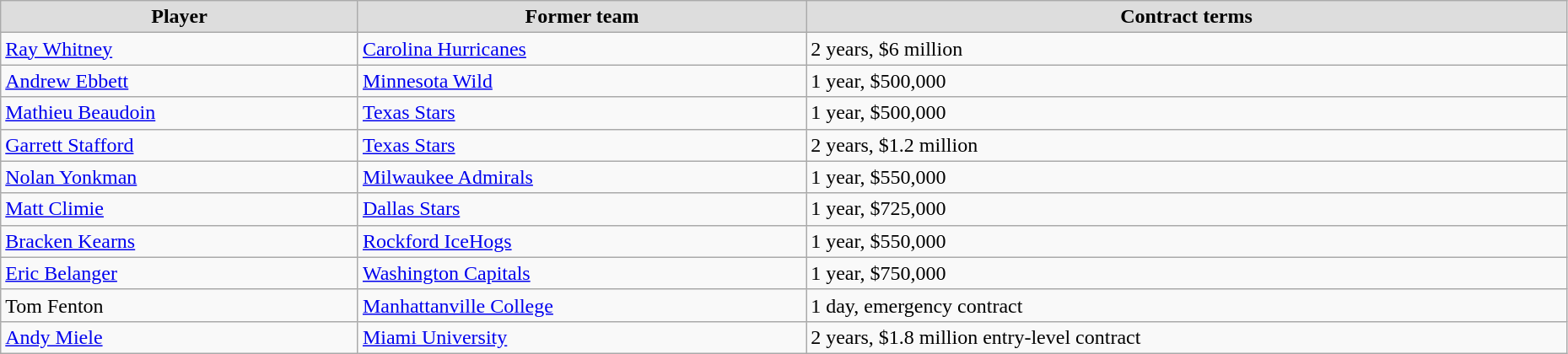<table class="wikitable" width=98%>
<tr align="center" bgcolor="#dddddd">
<td><strong>Player</strong></td>
<td><strong>Former team</strong></td>
<td><strong>Contract terms</strong></td>
</tr>
<tr>
<td><a href='#'>Ray Whitney</a></td>
<td><a href='#'>Carolina Hurricanes</a></td>
<td>2 years, $6 million</td>
</tr>
<tr>
<td><a href='#'>Andrew Ebbett</a></td>
<td><a href='#'>Minnesota Wild</a></td>
<td>1 year, $500,000</td>
</tr>
<tr>
<td><a href='#'>Mathieu Beaudoin</a></td>
<td><a href='#'>Texas Stars</a></td>
<td>1 year, $500,000</td>
</tr>
<tr>
<td><a href='#'>Garrett Stafford</a></td>
<td><a href='#'>Texas Stars</a></td>
<td>2 years, $1.2 million</td>
</tr>
<tr>
<td><a href='#'>Nolan Yonkman</a></td>
<td><a href='#'>Milwaukee Admirals</a></td>
<td>1 year, $550,000</td>
</tr>
<tr>
<td><a href='#'>Matt Climie</a></td>
<td><a href='#'>Dallas Stars</a></td>
<td>1 year, $725,000</td>
</tr>
<tr>
<td><a href='#'>Bracken Kearns</a></td>
<td><a href='#'>Rockford IceHogs</a></td>
<td>1 year, $550,000</td>
</tr>
<tr>
<td><a href='#'>Eric Belanger</a></td>
<td><a href='#'>Washington Capitals</a></td>
<td>1 year, $750,000</td>
</tr>
<tr>
<td>Tom Fenton</td>
<td><a href='#'>Manhattanville College</a></td>
<td>1 day, emergency contract</td>
</tr>
<tr>
<td><a href='#'>Andy Miele</a></td>
<td><a href='#'>Miami University</a></td>
<td>2 years, $1.8 million entry-level contract</td>
</tr>
</table>
